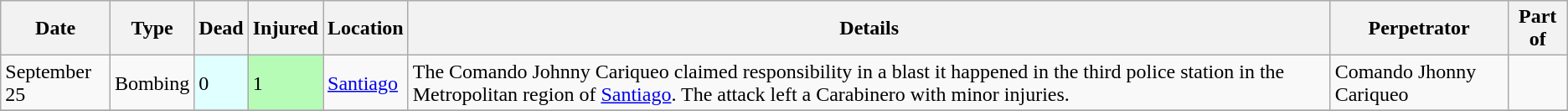<table class="wikitable" border="1">
<tr>
<th>Date</th>
<th>Type</th>
<th data-sort-type="number">Dead</th>
<th data-sort-type="number">Injured</th>
<th>Location</th>
<th class="unsortable">Details</th>
<th>Perpetrator</th>
<th>Part of<br></th>
</tr>
<tr>
<td>September 25</td>
<td>Bombing</td>
<td style="background:#E0FFFF;text-align:left">0</td>
<td style="background:#B6FCB6;text-align:left">1</td>
<td><a href='#'>Santiago</a></td>
<td>The Comando Johnny Cariqueo claimed responsibility in a blast it happened in the third police station in the Metropolitan region of <a href='#'>Santiago</a>. The attack left a Carabinero with minor injuries.</td>
<td>Comando Jhonny Cariqueo</td>
<td></td>
</tr>
<tr>
</tr>
</table>
